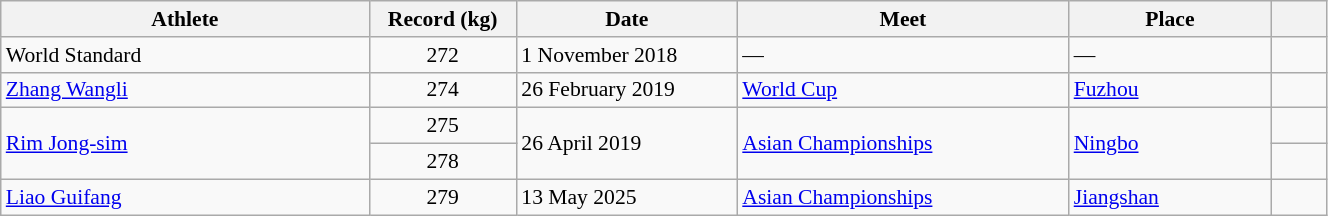<table class="wikitable" style="font-size:90%; width: 70%;">
<tr>
<th width=20%>Athlete</th>
<th width=8%>Record (kg)</th>
<th width=12%>Date</th>
<th width=18%>Meet</th>
<th width=11%>Place</th>
<th width=3%></th>
</tr>
<tr>
<td>World Standard</td>
<td align=center>272</td>
<td>1 November 2018</td>
<td>—</td>
<td>—</td>
<td></td>
</tr>
<tr>
<td> <a href='#'>Zhang Wangli</a></td>
<td align=center>274</td>
<td>26 February 2019</td>
<td><a href='#'>World Cup</a></td>
<td><a href='#'>Fuzhou</a></td>
<td></td>
</tr>
<tr>
<td rowspan=2> <a href='#'>Rim Jong-sim</a></td>
<td align=center>275</td>
<td rowspan=2>26 April 2019</td>
<td rowspan=2><a href='#'>Asian Championships</a></td>
<td rowspan=2><a href='#'>Ningbo</a></td>
<td></td>
</tr>
<tr>
<td align=center>278</td>
<td></td>
</tr>
<tr>
<td> <a href='#'>Liao Guifang</a></td>
<td align=center>279</td>
<td>13 May 2025</td>
<td><a href='#'>Asian Championships</a></td>
<td><a href='#'>Jiangshan</a></td>
<td></td>
</tr>
</table>
